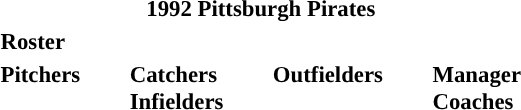<table class="toccolours" style="font-size: 95%;">
<tr>
<th colspan="10">1992 Pittsburgh Pirates</th>
</tr>
<tr>
<td colspan="10"><strong>Roster</strong></td>
</tr>
<tr>
<td valign="top"><strong>Pitchers</strong><br>



















</td>
<td width="25px"></td>
<td valign="top"><strong>Catchers</strong><br>


<strong>Infielders</strong>








</td>
<td width="25px"></td>
<td valign="top"><strong>Outfielders</strong><br>








</td>
<td width="25px"></td>
<td valign="top"><strong>Manager</strong><br>
<strong>Coaches</strong>
</small>
</small>
</small>
</small>
</small>
</small></td>
</tr>
</table>
